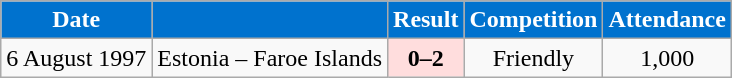<table class="wikitable" style="text-align:center">
<tr>
<th style="background:#0072CE; color:white">Date</th>
<th style="background:#0072CE; color:white"></th>
<th style="background:#0072CE; color:white">Result</th>
<th style="background:#0072CE; color:white">Competition</th>
<th style="background:#0072CE; color:white">Attendance</th>
</tr>
<tr>
<td>6 August 1997</td>
<td> Estonia – Faroe Islands </td>
<td style="background:#fdd;"><strong>0–2</strong></td>
<td>Friendly</td>
<td>1,000</td>
</tr>
</table>
